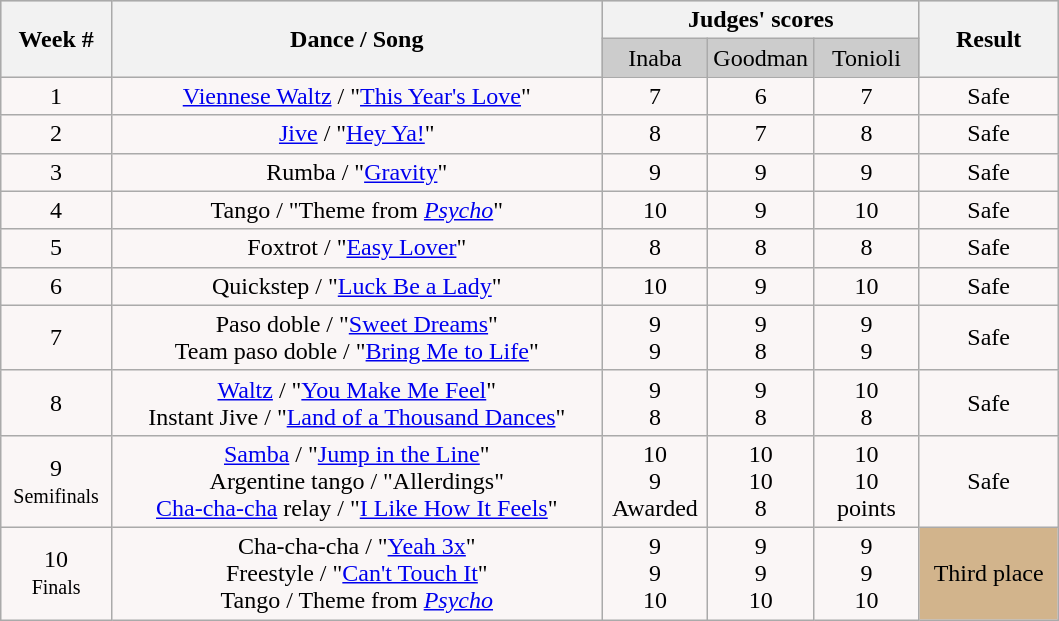<table class="wikitable collapsible collapsed">
<tr style="text-align: center; background:#ccc;">
<th rowspan="2">Week #</th>
<th rowspan="2">Dance / Song</th>
<th colspan="3">Judges' scores</th>
<th rowspan="2">Result</th>
</tr>
<tr style="text-align: center; background:#ccc;">
<td style="width:10%; ">Inaba</td>
<td style="width:10%; ">Goodman</td>
<td style="width:10%; ">Tonioli</td>
</tr>
<tr style="text-align: center; background:#faf6f6;">
<td>1</td>
<td><a href='#'>Viennese Waltz</a> / "<a href='#'>This Year's Love</a>"</td>
<td>7</td>
<td>6</td>
<td>7</td>
<td>Safe</td>
</tr>
<tr style="text-align: center; background:#faf6f6;">
<td>2</td>
<td><a href='#'>Jive</a> / "<a href='#'>Hey Ya!</a>"</td>
<td>8</td>
<td>7</td>
<td>8</td>
<td>Safe</td>
</tr>
<tr style="text-align: center; background:#faf6f6;">
<td>3</td>
<td>Rumba / "<a href='#'>Gravity</a>"</td>
<td>9</td>
<td>9</td>
<td>9</td>
<td>Safe</td>
</tr>
<tr style="text-align: center; background:#faf6f6;">
<td>4</td>
<td>Tango / "Theme from <em><a href='#'>Psycho</a></em>"</td>
<td>10</td>
<td>9</td>
<td>10</td>
<td>Safe</td>
</tr>
<tr style="text-align: center; background:#faf6f6;">
<td>5</td>
<td>Foxtrot / "<a href='#'>Easy Lover</a>"</td>
<td>8</td>
<td>8</td>
<td>8</td>
<td>Safe</td>
</tr>
<tr style="text-align: center; background:#faf6f6;">
<td>6</td>
<td>Quickstep / "<a href='#'>Luck Be a Lady</a>"</td>
<td>10</td>
<td>9</td>
<td>10</td>
<td>Safe</td>
</tr>
<tr style="text-align: center; background:#faf6f6;">
<td>7</td>
<td>Paso doble / "<a href='#'>Sweet Dreams</a>"<br>Team paso doble / "<a href='#'>Bring Me to Life</a>"</td>
<td>9<br>9</td>
<td>9<br>8</td>
<td>9<br>9</td>
<td>Safe</td>
</tr>
<tr style="text-align: center; background:#faf6f6;">
<td>8</td>
<td><a href='#'>Waltz</a> / "<a href='#'>You Make Me Feel</a>"<br>Instant Jive / "<a href='#'>Land of a Thousand Dances</a>"</td>
<td>9<br>8</td>
<td>9<br>8</td>
<td>10<br>8</td>
<td>Safe</td>
</tr>
<tr style="text-align: center; background:#faf6f6;">
<td>9<br><small>Semifinals</small></td>
<td><a href='#'>Samba</a> / "<a href='#'>Jump in the Line</a>"<br>Argentine tango / "Allerdings"<br><a href='#'>Cha-cha-cha</a> relay / "<a href='#'>I Like How It Feels</a>"</td>
<td>10<br>9<br>Awarded</td>
<td>10<br>10<br>8</td>
<td>10<br>10<br>points</td>
<td>Safe</td>
</tr>
<tr style="text-align: center; background:#faf6f6;">
<td>10<br><small>Finals</small></td>
<td>Cha-cha-cha / "<a href='#'>Yeah 3x</a>"<br>Freestyle / "<a href='#'>Can't Touch It</a>"<br>Tango / Theme from <em><a href='#'>Psycho</a></em></td>
<td>9<br>9<br>10</td>
<td>9<br>9<br>10</td>
<td>9<br>9<br>10</td>
<td style="background:tan;">Third place</td>
</tr>
</table>
